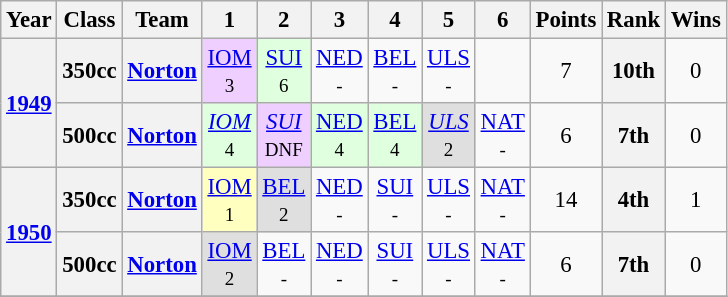<table class="wikitable" style="text-align:center; font-size:95%">
<tr>
<th>Year</th>
<th>Class</th>
<th>Team</th>
<th>1</th>
<th>2</th>
<th>3</th>
<th>4</th>
<th>5</th>
<th>6</th>
<th>Points</th>
<th>Rank</th>
<th>Wins</th>
</tr>
<tr>
<th rowspan=2><a href='#'>1949</a></th>
<th>350cc</th>
<th><a href='#'>Norton</a></th>
<td style="background:#EFCFFF;"><a href='#'>IOM</a><br><small>3</small></td>
<td style="background:#DFFFDF;"><a href='#'>SUI</a><br><small>6</small></td>
<td><a href='#'>NED</a><br><small>-</small></td>
<td><a href='#'>BEL</a><br><small>-</small></td>
<td><a href='#'>ULS</a><br><small>-</small></td>
<td></td>
<td>7</td>
<th>10th</th>
<td>0</td>
</tr>
<tr>
<th>500cc</th>
<th><a href='#'>Norton</a></th>
<td style="background:#DFFFDF;"><em><a href='#'>IOM</a></em><br><small>4</small></td>
<td style="background:#EFCFFF;"><em><a href='#'>SUI</a></em><br><small>DNF</small></td>
<td style="background:#DFFFDF;"><a href='#'>NED</a><br><small>4</small></td>
<td style="background:#DFFFDF;"><a href='#'>BEL</a><br><small>4</small></td>
<td style="background:#DFDFDF;"><em><a href='#'>ULS</a></em><br><small>2</small></td>
<td><a href='#'>NAT</a><br><small>-</small></td>
<td>6</td>
<th>7th</th>
<td>0</td>
</tr>
<tr>
<th rowspan=2><a href='#'>1950</a></th>
<th>350cc</th>
<th><a href='#'>Norton</a></th>
<td style="background:#FFFFBF;"><a href='#'>IOM</a><br><small>1</small></td>
<td style="background:#DFDFDF;"><a href='#'>BEL</a><br><small>2</small></td>
<td><a href='#'>NED</a><br><small>-</small></td>
<td><a href='#'>SUI</a><br><small>-</small></td>
<td><a href='#'>ULS</a><br><small>-</small></td>
<td><a href='#'>NAT</a><br><small>-</small></td>
<td>14</td>
<th>4th</th>
<td>1</td>
</tr>
<tr>
<th>500cc</th>
<th><a href='#'>Norton</a></th>
<td style="background:#DFDFDF;"><a href='#'>IOM</a><br><small>2</small></td>
<td><a href='#'>BEL</a><br><small>-</small></td>
<td><a href='#'>NED</a><br><small>-</small></td>
<td><a href='#'>SUI</a><br><small>-</small></td>
<td><a href='#'>ULS</a><br><small>-</small></td>
<td><a href='#'>NAT</a><br><small>-</small></td>
<td>6</td>
<th>7th</th>
<td>0</td>
</tr>
<tr>
</tr>
</table>
